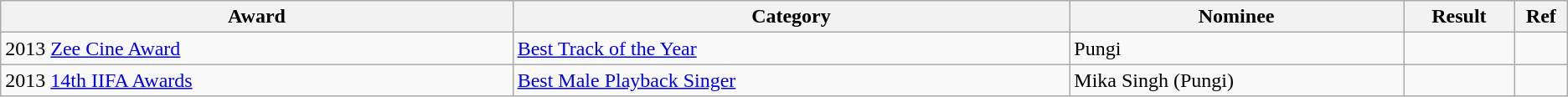<table class="wikitable sortable">
<tr>
<th width=23%>Award</th>
<th width=25%>Category</th>
<th width=15%>Nominee</th>
<th width=5%>Result</th>
<th width=2%>Ref</th>
</tr>
<tr>
<td>2013 <a href='#'>Zee Cine Award</a></td>
<td><a href='#'>Best Track of the Year</a></td>
<td>Pungi</td>
<td></td>
<td></td>
</tr>
<tr>
<td>2013 <a href='#'>14th IIFA Awards</a></td>
<td><a href='#'>Best Male Playback Singer</a></td>
<td>Mika Singh (Pungi)</td>
<td></td>
<td></td>
</tr>
</table>
